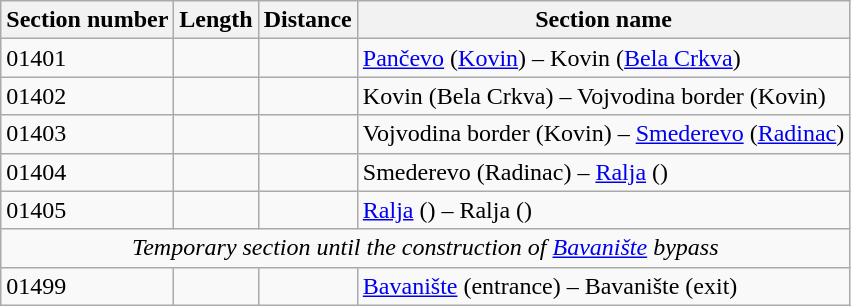<table class="wikitable">
<tr>
<th>Section number</th>
<th>Length</th>
<th>Distance</th>
<th>Section name</th>
</tr>
<tr>
<td>01401</td>
<td></td>
<td></td>
<td><a href='#'>Pančevo</a> (<a href='#'>Kovin</a>) – Kovin (<a href='#'>Bela Crkva</a>)</td>
</tr>
<tr>
<td>01402</td>
<td></td>
<td></td>
<td>Kovin (Bela Crkva) – Vojvodina border (Kovin)</td>
</tr>
<tr>
<td>01403</td>
<td></td>
<td></td>
<td>Vojvodina border (Kovin) – <a href='#'>Smederevo</a> (<a href='#'>Radinac</a>)</td>
</tr>
<tr>
<td>01404</td>
<td></td>
<td></td>
<td>Smederevo (Radinac) – <a href='#'>Ralja</a> ()</td>
</tr>
<tr>
<td>01405</td>
<td></td>
<td></td>
<td><a href='#'>Ralja</a> () – Ralja ()</td>
</tr>
<tr>
<td colspan="4" style="text-align:center;"><em>Temporary section until the construction of <a href='#'>Bavanište</a> bypass</em></td>
</tr>
<tr>
<td>01499</td>
<td></td>
<td></td>
<td><a href='#'>Bavanište</a> (entrance) – Bavanište (exit)</td>
</tr>
</table>
